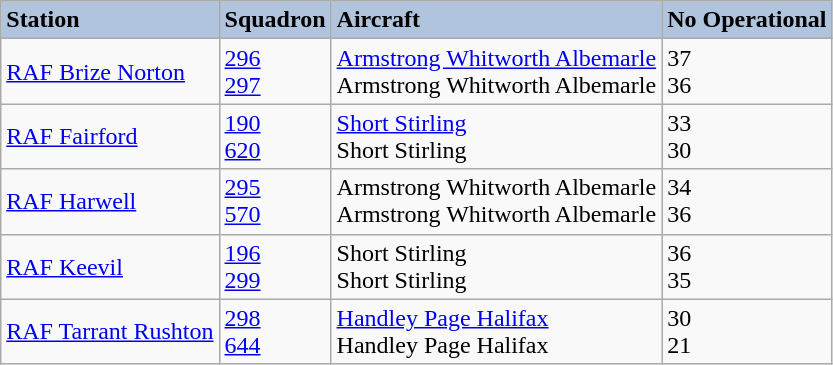<table class="wikitable">
<tr>
<th style="text-align: left; background: #B0C4DE;">Station</th>
<th style="text-align: left; background: #B0C4DE;">Squadron</th>
<th style="text-align: left; background: #B0C4DE;">Aircraft</th>
<th style="text-align: right; background: #B0C4DE;">No Operational</th>
</tr>
<tr>
<td><a href='#'>RAF Brize Norton</a></td>
<td><a href='#'>296</a> <br> <a href='#'>297</a></td>
<td><a href='#'>Armstrong Whitworth Albemarle</a> <br> Armstrong Whitworth Albemarle</td>
<td>37 <br> 36</td>
</tr>
<tr>
<td><a href='#'>RAF Fairford</a></td>
<td><a href='#'>190</a> <br> <a href='#'>620</a></td>
<td><a href='#'>Short Stirling</a> <br> Short Stirling</td>
<td>33 <br> 30</td>
</tr>
<tr>
<td><a href='#'>RAF Harwell</a></td>
<td><a href='#'>295</a> <br> <a href='#'>570</a></td>
<td>Armstrong Whitworth Albemarle <br> Armstrong Whitworth Albemarle</td>
<td>34 <br> 36</td>
</tr>
<tr>
<td><a href='#'>RAF Keevil</a></td>
<td><a href='#'>196</a> <br> <a href='#'>299</a></td>
<td>Short Stirling <br> Short Stirling</td>
<td>36 <br> 35</td>
</tr>
<tr>
<td><a href='#'>RAF Tarrant Rushton</a></td>
<td><a href='#'>298</a> <br> <a href='#'>644</a></td>
<td><a href='#'>Handley Page Halifax</a> <br> Handley Page Halifax</td>
<td>30 <br> 21</td>
</tr>
</table>
